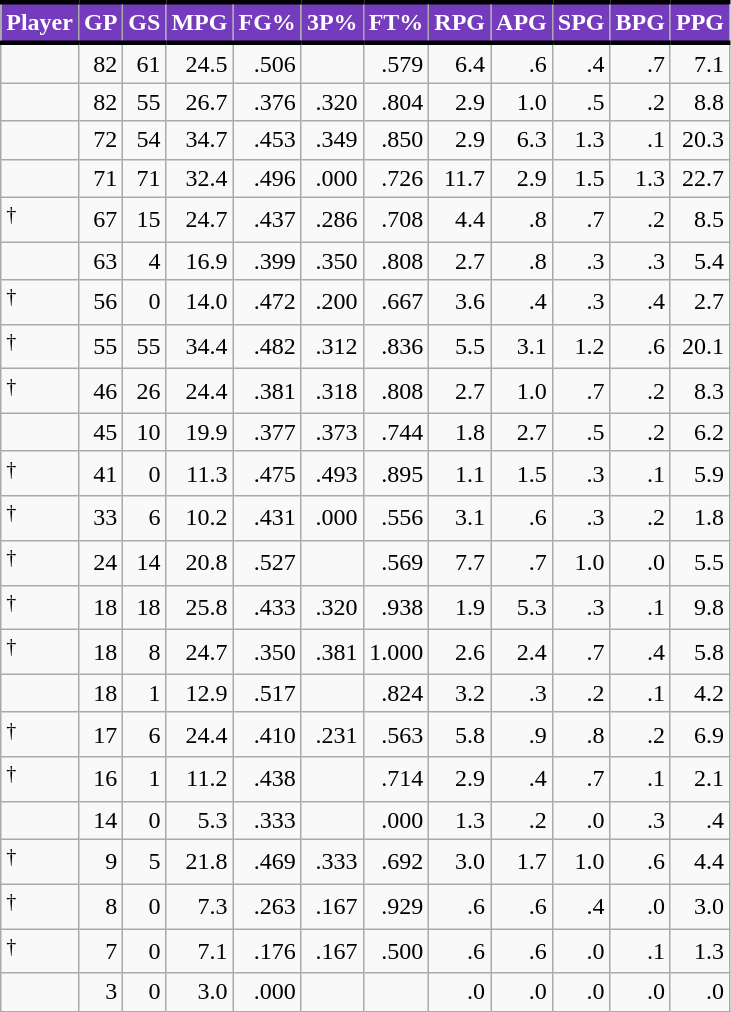<table class="wikitable sortable" style="text-align:right;">
<tr>
<th style="background:#753BBD; color:#FFFFFF; border-top:#010101 3px solid; border-bottom:#010101 3px solid;">Player</th>
<th style="background:#753BBD; color:#FFFFFF; border-top:#010101 3px solid; border-bottom:#010101 3px solid;">GP</th>
<th style="background:#753BBD; color:#FFFFFF; border-top:#010101 3px solid; border-bottom:#010101 3px solid;">GS</th>
<th style="background:#753BBD; color:#FFFFFF; border-top:#010101 3px solid; border-bottom:#010101 3px solid;">MPG</th>
<th style="background:#753BBD; color:#FFFFFF; border-top:#010101 3px solid; border-bottom:#010101 3px solid;">FG%</th>
<th style="background:#753BBD; color:#FFFFFF; border-top:#010101 3px solid; border-bottom:#010101 3px solid;">3P%</th>
<th style="background:#753BBD; color:#FFFFFF; border-top:#010101 3px solid; border-bottom:#010101 3px solid;">FT%</th>
<th style="background:#753BBD; color:#FFFFFF; border-top:#010101 3px solid; border-bottom:#010101 3px solid;">RPG</th>
<th style="background:#753BBD; color:#FFFFFF; border-top:#010101 3px solid; border-bottom:#010101 3px solid;">APG</th>
<th style="background:#753BBD; color:#FFFFFF; border-top:#010101 3px solid; border-bottom:#010101 3px solid;">SPG</th>
<th style="background:#753BBD; color:#FFFFFF; border-top:#010101 3px solid; border-bottom:#010101 3px solid;">BPG</th>
<th style="background:#753BBD; color:#FFFFFF; border-top:#010101 3px solid; border-bottom:#010101 3px solid;">PPG</th>
</tr>
<tr>
<td style="text-align:left;"></td>
<td>82</td>
<td>61</td>
<td>24.5</td>
<td>.506</td>
<td></td>
<td>.579</td>
<td>6.4</td>
<td>.6</td>
<td>.4</td>
<td>.7</td>
<td>7.1</td>
</tr>
<tr>
<td style="text-align:left;"></td>
<td>82</td>
<td>55</td>
<td>26.7</td>
<td>.376</td>
<td>.320</td>
<td>.804</td>
<td>2.9</td>
<td>1.0</td>
<td>.5</td>
<td>.2</td>
<td>8.8</td>
</tr>
<tr>
<td style="text-align:left;"></td>
<td>72</td>
<td>54</td>
<td>34.7</td>
<td>.453</td>
<td>.349</td>
<td>.850</td>
<td>2.9</td>
<td>6.3</td>
<td>1.3</td>
<td>.1</td>
<td>20.3</td>
</tr>
<tr>
<td style="text-align:left;"></td>
<td>71</td>
<td>71</td>
<td>32.4</td>
<td>.496</td>
<td>.000</td>
<td>.726</td>
<td>11.7</td>
<td>2.9</td>
<td>1.5</td>
<td>1.3</td>
<td>22.7</td>
</tr>
<tr>
<td style="text-align:left;"><sup>†</sup></td>
<td>67</td>
<td>15</td>
<td>24.7</td>
<td>.437</td>
<td>.286</td>
<td>.708</td>
<td>4.4</td>
<td>.8</td>
<td>.7</td>
<td>.2</td>
<td>8.5</td>
</tr>
<tr>
<td style="text-align:left;"></td>
<td>63</td>
<td>4</td>
<td>16.9</td>
<td>.399</td>
<td>.350</td>
<td>.808</td>
<td>2.7</td>
<td>.8</td>
<td>.3</td>
<td>.3</td>
<td>5.4</td>
</tr>
<tr>
<td style="text-align:left;"><sup>†</sup></td>
<td>56</td>
<td>0</td>
<td>14.0</td>
<td>.472</td>
<td>.200</td>
<td>.667</td>
<td>3.6</td>
<td>.4</td>
<td>.3</td>
<td>.4</td>
<td>2.7</td>
</tr>
<tr>
<td style="text-align:left;"><sup>†</sup></td>
<td>55</td>
<td>55</td>
<td>34.4</td>
<td>.482</td>
<td>.312</td>
<td>.836</td>
<td>5.5</td>
<td>3.1</td>
<td>1.2</td>
<td>.6</td>
<td>20.1</td>
</tr>
<tr>
<td style="text-align:left;"><sup>†</sup></td>
<td>46</td>
<td>26</td>
<td>24.4</td>
<td>.381</td>
<td>.318</td>
<td>.808</td>
<td>2.7</td>
<td>1.0</td>
<td>.7</td>
<td>.2</td>
<td>8.3</td>
</tr>
<tr>
<td style="text-align:left;"></td>
<td>45</td>
<td>10</td>
<td>19.9</td>
<td>.377</td>
<td>.373</td>
<td>.744</td>
<td>1.8</td>
<td>2.7</td>
<td>.5</td>
<td>.2</td>
<td>6.2</td>
</tr>
<tr>
<td style="text-align:left;"><sup>†</sup></td>
<td>41</td>
<td>0</td>
<td>11.3</td>
<td>.475</td>
<td>.493</td>
<td>.895</td>
<td>1.1</td>
<td>1.5</td>
<td>.3</td>
<td>.1</td>
<td>5.9</td>
</tr>
<tr>
<td style="text-align:left;"><sup>†</sup></td>
<td>33</td>
<td>6</td>
<td>10.2</td>
<td>.431</td>
<td>.000</td>
<td>.556</td>
<td>3.1</td>
<td>.6</td>
<td>.3</td>
<td>.2</td>
<td>1.8</td>
</tr>
<tr>
<td style="text-align:left;"><sup>†</sup></td>
<td>24</td>
<td>14</td>
<td>20.8</td>
<td>.527</td>
<td></td>
<td>.569</td>
<td>7.7</td>
<td>.7</td>
<td>1.0</td>
<td>.0</td>
<td>5.5</td>
</tr>
<tr>
<td style="text-align:left;"><sup>†</sup></td>
<td>18</td>
<td>18</td>
<td>25.8</td>
<td>.433</td>
<td>.320</td>
<td>.938</td>
<td>1.9</td>
<td>5.3</td>
<td>.3</td>
<td>.1</td>
<td>9.8</td>
</tr>
<tr>
<td style="text-align:left;"><sup>†</sup></td>
<td>18</td>
<td>8</td>
<td>24.7</td>
<td>.350</td>
<td>.381</td>
<td>1.000</td>
<td>2.6</td>
<td>2.4</td>
<td>.7</td>
<td>.4</td>
<td>5.8</td>
</tr>
<tr>
<td style="text-align:left;"></td>
<td>18</td>
<td>1</td>
<td>12.9</td>
<td>.517</td>
<td></td>
<td>.824</td>
<td>3.2</td>
<td>.3</td>
<td>.2</td>
<td>.1</td>
<td>4.2</td>
</tr>
<tr>
<td style="text-align:left;"><sup>†</sup></td>
<td>17</td>
<td>6</td>
<td>24.4</td>
<td>.410</td>
<td>.231</td>
<td>.563</td>
<td>5.8</td>
<td>.9</td>
<td>.8</td>
<td>.2</td>
<td>6.9</td>
</tr>
<tr>
<td style="text-align:left;"><sup>†</sup></td>
<td>16</td>
<td>1</td>
<td>11.2</td>
<td>.438</td>
<td></td>
<td>.714</td>
<td>2.9</td>
<td>.4</td>
<td>.7</td>
<td>.1</td>
<td>2.1</td>
</tr>
<tr>
<td style="text-align:left;"></td>
<td>14</td>
<td>0</td>
<td>5.3</td>
<td>.333</td>
<td></td>
<td>.000</td>
<td>1.3</td>
<td>.2</td>
<td>.0</td>
<td>.3</td>
<td>.4</td>
</tr>
<tr>
<td style="text-align:left;"><sup>†</sup></td>
<td>9</td>
<td>5</td>
<td>21.8</td>
<td>.469</td>
<td>.333</td>
<td>.692</td>
<td>3.0</td>
<td>1.7</td>
<td>1.0</td>
<td>.6</td>
<td>4.4</td>
</tr>
<tr>
<td style="text-align:left;"><sup>†</sup></td>
<td>8</td>
<td>0</td>
<td>7.3</td>
<td>.263</td>
<td>.167</td>
<td>.929</td>
<td>.6</td>
<td>.6</td>
<td>.4</td>
<td>.0</td>
<td>3.0</td>
</tr>
<tr>
<td style="text-align:left;"><sup>†</sup></td>
<td>7</td>
<td>0</td>
<td>7.1</td>
<td>.176</td>
<td>.167</td>
<td>.500</td>
<td>.6</td>
<td>.6</td>
<td>.0</td>
<td>.1</td>
<td>1.3</td>
</tr>
<tr>
<td style="text-align:left;"></td>
<td>3</td>
<td>0</td>
<td>3.0</td>
<td>.000</td>
<td></td>
<td></td>
<td>.0</td>
<td>.0</td>
<td>.0</td>
<td>.0</td>
<td>.0</td>
</tr>
</table>
